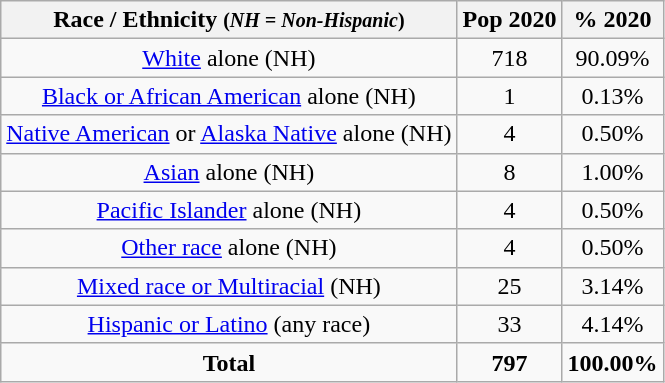<table class="wikitable" style="text-align:center;">
<tr>
<th>Race / Ethnicity <small>(<em>NH = Non-Hispanic</em>)</small></th>
<th>Pop 2020</th>
<th>% 2020</th>
</tr>
<tr>
<td><a href='#'>White</a> alone (NH)</td>
<td>718</td>
<td>90.09%</td>
</tr>
<tr>
<td><a href='#'>Black or African American</a> alone (NH)</td>
<td>1</td>
<td>0.13%</td>
</tr>
<tr>
<td><a href='#'>Native American</a> or <a href='#'>Alaska Native</a> alone (NH)</td>
<td>4</td>
<td>0.50%</td>
</tr>
<tr>
<td><a href='#'>Asian</a> alone (NH)</td>
<td>8</td>
<td>1.00%</td>
</tr>
<tr>
<td><a href='#'>Pacific Islander</a> alone (NH)</td>
<td>4</td>
<td>0.50%</td>
</tr>
<tr>
<td><a href='#'>Other race</a> alone (NH)</td>
<td>4</td>
<td>0.50%</td>
</tr>
<tr>
<td><a href='#'>Mixed race or Multiracial</a> (NH)</td>
<td>25</td>
<td>3.14%</td>
</tr>
<tr>
<td><a href='#'>Hispanic or Latino</a> (any race)</td>
<td>33</td>
<td>4.14%</td>
</tr>
<tr>
<td><strong>Total</strong></td>
<td><strong>797</strong></td>
<td><strong>100.00%</strong></td>
</tr>
</table>
